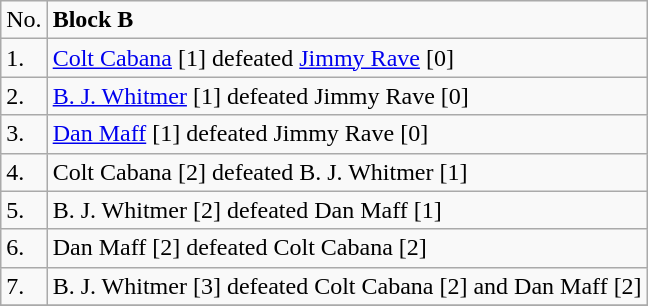<table class="wikitable">
<tr>
<td>No.</td>
<td><strong>Block B</strong></td>
</tr>
<tr>
<td>1.</td>
<td><a href='#'>Colt Cabana</a> [1] defeated <a href='#'>Jimmy Rave</a> [0]</td>
</tr>
<tr>
<td>2.</td>
<td><a href='#'>B. J. Whitmer</a> [1] defeated Jimmy Rave [0]</td>
</tr>
<tr>
<td>3.</td>
<td><a href='#'>Dan Maff</a> [1] defeated Jimmy Rave [0]</td>
</tr>
<tr>
<td>4.</td>
<td>Colt Cabana [2] defeated B. J. Whitmer [1]</td>
</tr>
<tr>
<td>5.</td>
<td>B. J. Whitmer [2] defeated Dan Maff [1]</td>
</tr>
<tr>
<td>6.</td>
<td>Dan Maff [2] defeated Colt Cabana [2]</td>
</tr>
<tr>
<td>7.</td>
<td>B. J. Whitmer [3] defeated Colt Cabana [2] and Dan Maff [2]</td>
</tr>
<tr>
</tr>
</table>
